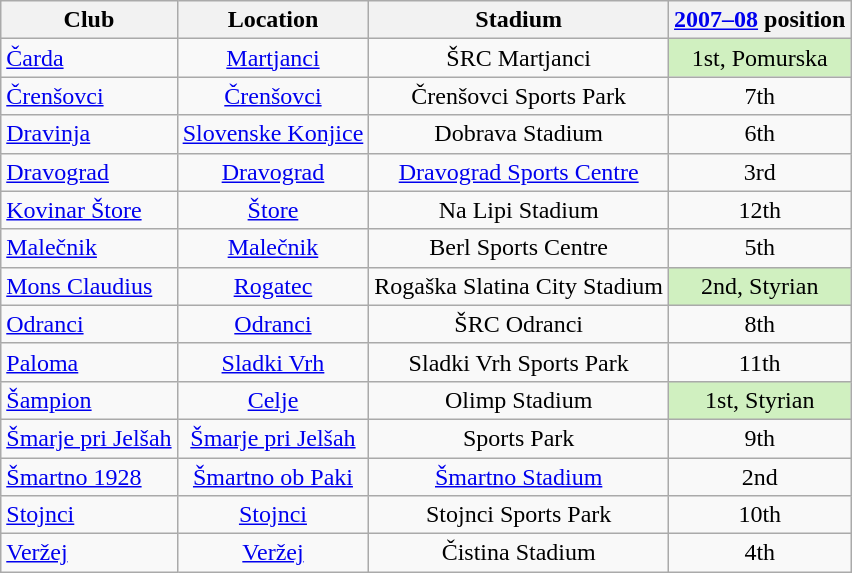<table class="wikitable" style="text-align:center;">
<tr>
<th>Club</th>
<th>Location</th>
<th>Stadium</th>
<th><a href='#'>2007–08</a> position</th>
</tr>
<tr>
<td style="text-align:left;"><a href='#'>Čarda</a></td>
<td><a href='#'>Martjanci</a></td>
<td>ŠRC Martjanci</td>
<td bgcolor="#D0F0C0">1st, Pomurska</td>
</tr>
<tr>
<td style="text-align:left;"><a href='#'>Črenšovci</a></td>
<td><a href='#'>Črenšovci</a></td>
<td>Črenšovci Sports Park</td>
<td>7th</td>
</tr>
<tr>
<td style="text-align:left;"><a href='#'>Dravinja</a></td>
<td><a href='#'>Slovenske Konjice</a></td>
<td>Dobrava Stadium</td>
<td>6th</td>
</tr>
<tr>
<td style="text-align:left;"><a href='#'>Dravograd</a></td>
<td><a href='#'>Dravograd</a></td>
<td><a href='#'>Dravograd Sports Centre</a></td>
<td>3rd</td>
</tr>
<tr>
<td style="text-align:left;"><a href='#'>Kovinar Štore</a></td>
<td><a href='#'>Štore</a></td>
<td>Na Lipi Stadium</td>
<td>12th</td>
</tr>
<tr>
<td style="text-align:left;"><a href='#'>Malečnik</a></td>
<td><a href='#'>Malečnik</a></td>
<td>Berl Sports Centre</td>
<td>5th</td>
</tr>
<tr>
<td style="text-align:left;"><a href='#'>Mons Claudius</a></td>
<td><a href='#'>Rogatec</a></td>
<td>Rogaška Slatina City Stadium</td>
<td bgcolor="#D0F0C0">2nd, Styrian</td>
</tr>
<tr>
<td style="text-align:left;"><a href='#'>Odranci</a></td>
<td><a href='#'>Odranci</a></td>
<td>ŠRC Odranci</td>
<td>8th</td>
</tr>
<tr>
<td style="text-align:left;"><a href='#'>Paloma</a></td>
<td><a href='#'>Sladki Vrh</a></td>
<td>Sladki Vrh Sports Park</td>
<td>11th</td>
</tr>
<tr>
<td style="text-align:left;"><a href='#'>Šampion</a></td>
<td><a href='#'>Celje</a></td>
<td>Olimp Stadium</td>
<td bgcolor="#D0F0C0">1st, Styrian</td>
</tr>
<tr>
<td style="text-align:left;"><a href='#'>Šmarje pri Jelšah</a></td>
<td><a href='#'>Šmarje pri Jelšah</a></td>
<td>Sports Park</td>
<td>9th</td>
</tr>
<tr>
<td style="text-align:left;"><a href='#'>Šmartno 1928</a></td>
<td><a href='#'>Šmartno ob Paki</a></td>
<td><a href='#'>Šmartno Stadium</a></td>
<td>2nd</td>
</tr>
<tr>
<td style="text-align:left;"><a href='#'>Stojnci</a></td>
<td><a href='#'>Stojnci</a></td>
<td>Stojnci Sports Park</td>
<td>10th</td>
</tr>
<tr>
<td style="text-align:left;"><a href='#'>Veržej</a></td>
<td><a href='#'>Veržej</a></td>
<td>Čistina Stadium</td>
<td>4th</td>
</tr>
</table>
